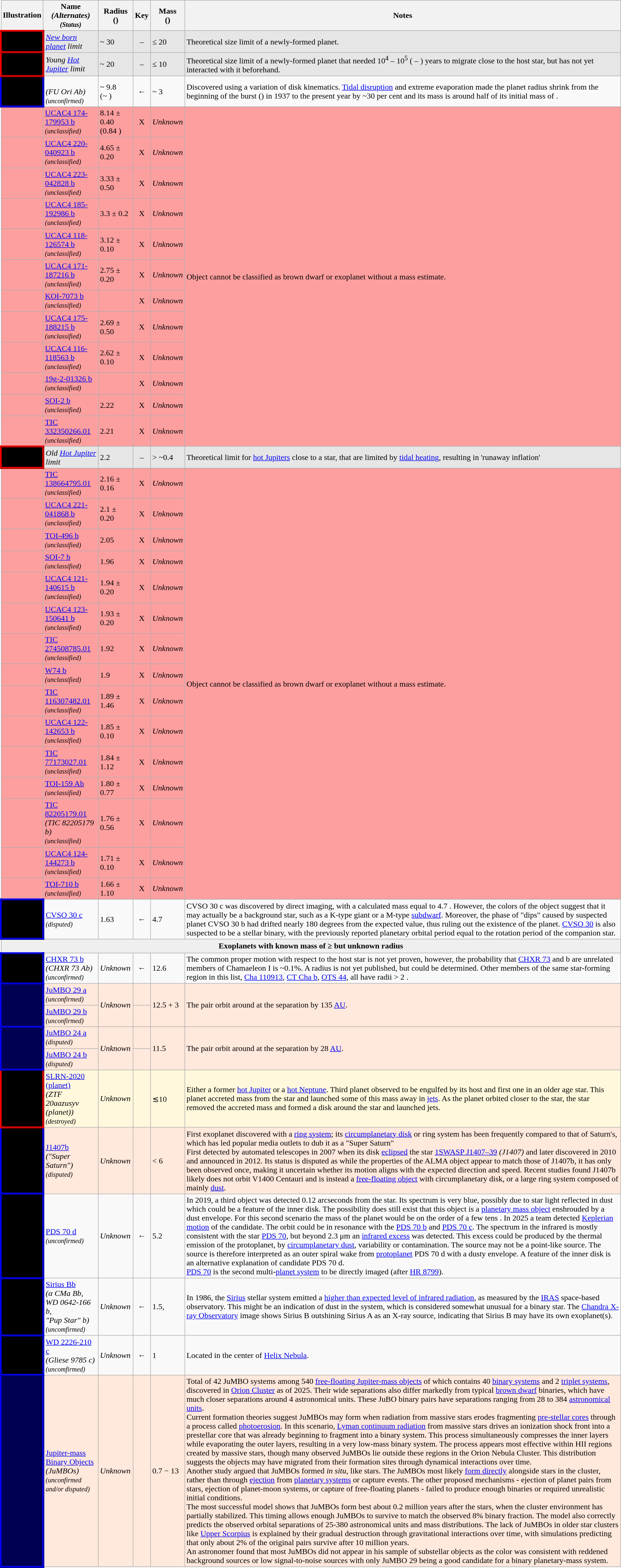<table class="wikitable sortable sticky-header">
<tr>
<th class="unsortable">Illustration</th>
<th>Name<br><em>(Alternates)</em><br><small><em>(Status)</em></small></th>
<th data-sort-type=number>Radius<br>()</th>
<th class="unsortable">Key</th>
<th data-sort-type=number>Mass<br>()</th>
<th class="unsortable">Notes</th>
</tr>
<tr style="background:#e6e6e6">
<td style="border:4px ridge red; background:#000000; text-align:center;"></td>
<td><em><a href='#'>New born planet</a> limit</em></td>
<td data-sort-value="30">~ 30</td>
<td style="text-align:center;">–</td>
<td data-sort-value="20">≤ 20<br></td>
<td>Theoretical size limit of a newly-formed planet.</td>
</tr>
<tr style="background:#e6e6e6">
<td style="border:4px ridge red; background:#000000; text-align:center;"></td>
<td><em>Young <a href='#'>Hot Jupiter</a> limit</em></td>
<td data-sort-value="20">~ 20</td>
<td style="text-align:center;">–</td>
<td data-sort-value="10">≤ 10</td>
<td>Theoretical size limit of a newly-formed planet that needed 10<sup>4</sup> – 10<sup>5</sup> ( – ) years to migrate close to the host star, but has not yet interacted with it beforehand.</td>
</tr>
<tr>
<td style="border:4px ridge blue; background:#000000; text-align:center;"> </td>
<td><br><em>(FU Ori Ab)</em><br><var><small>(unconfirmed)</small></var></td>
<td data-sort-value="10">~ 9.8<br>(~ )</td>
<td style="text-align:center;">←</td>
<td data-sort-value="3">~ 3</td>
<td>Discovered using a variation of disk kinematics. <a href='#'>Tidal disruption</a> and extreme evaporation made the planet radius shrink from the beginning of the burst () in 1937 to the present year by ~30 per cent and its mass is around half of its initial mass of .</td>
</tr>
<tr bgcolor="#FE9F9F">
<td></td>
<td><a href='#'>UCAC4 174-179953 b</a><br><small><em>(unclassified)</em></small></td>
<td>8.14 ± 0.40 <br>(0.84 )</td>
<td style="text-align:center;">X</td>
<td><em>Unknown</em></td>
<td rowspan="12">Object cannot be classified as brown dwarf or exoplanet without a mass estimate.</td>
</tr>
<tr bgcolor="#FE9F9F">
<td></td>
<td><a href='#'>UCAC4 220-040923 b</a><br><small><em>(unclassified)</em></small></td>
<td>4.65 ± 0.20</td>
<td style="text-align:center;">X</td>
<td><em>Unknown</em></td>
</tr>
<tr bgcolor="#FE9F9F">
<td></td>
<td><a href='#'>UCAC4 223-042828 b</a><br><small><em>(unclassified)</em></small></td>
<td>3.33 ± 0.50</td>
<td style="text-align:center;">X</td>
<td><em>Unknown</em></td>
</tr>
<tr bgcolor="#FE9F9F">
<td></td>
<td><a href='#'>UCAC4 185-192986 b</a><br><small><em>(unclassified)</em></small></td>
<td>3.3 ± 0.2</td>
<td style="text-align:center;">X</td>
<td><em>Unknown</em></td>
</tr>
<tr bgcolor="#FE9F9F">
<td></td>
<td><a href='#'>UCAC4 118-126574 b</a><br><small><em>(unclassified)</em></small></td>
<td>3.12 ± 0.10</td>
<td style="text-align:center;">X</td>
<td><em>Unknown</em></td>
</tr>
<tr bgcolor="#FE9F9F">
<td></td>
<td><a href='#'>UCAC4 171-187216 b</a><br><small><em>(unclassified)</em></small></td>
<td data-sort-value="2.751">2.75 ± 0.20</td>
<td style="text-align:center;">X</td>
<td><em>Unknown</em></td>
</tr>
<tr bgcolor="#FE9F9F">
<td></td>
<td><a href='#'>KOI-7073 b</a><br><small><em>(unclassified)</em></small></td>
<td></td>
<td style="text-align:center;">X</td>
<td data-sort-value="1.0011"><em>Unknown</em></td>
</tr>
<tr bgcolor="#FE9F9F">
<td></td>
<td><a href='#'>UCAC4 175-188215 b</a><br><small><em>(unclassified)</em></small></td>
<td>2.69 ± 0.50</td>
<td style="text-align:center;">X</td>
<td><em>Unknown</em></td>
</tr>
<tr bgcolor="#FE9F9F">
<td></td>
<td><a href='#'>UCAC4 116-118563 b</a><br><small><em>(unclassified)</em></small></td>
<td>2.62 ± 0.10</td>
<td style="text-align:center;">X</td>
<td><em>Unknown</em></td>
</tr>
<tr bgcolor="#FE9F9F">
<td></td>
<td><a href='#'>19g-2-01326 b</a><br><small><em>(unclassified)</em></small></td>
<td></td>
<td style="text-align:center;">X</td>
<td><em>Unknown</em></td>
</tr>
<tr bgcolor="#FE9F9F">
<td></td>
<td><a href='#'>SOI-2 b</a><br><small><em>(unclassified)</em></small></td>
<td data-sort-value="2.22">2.22</td>
<td style="text-align:center;">X</td>
<td data-sort-value="1.001"><em>Unknown</em></td>
</tr>
<tr bgcolor="#FE9F9F">
<td></td>
<td><a href='#'>TIC 332350266.01</a><br><small><em>(unclassified)</em></small></td>
<td data-sort-value="2.21">2.21</td>
<td style="text-align:center;">X</td>
<td><em>Unknown</em></td>
</tr>
<tr style="background:#e6e6e6">
<td style="border:4px ridge red; background:#000000; text-align:center;"></td>
<td><em>Old <a href='#'>Hot Jupiter</a> limit</em></td>
<td data-sort-value="2.2">2.2</td>
<td style="text-align:center;">–</td>
<td data-sort-value="0.4">> ~0.4</td>
<td>Theoretical limit for <a href='#'>hot Jupiters</a> close to a star, that are limited by <a href='#'>tidal heating</a>, resulting in 'runaway inflation'</td>
</tr>
<tr bgcolor="#FE9F9F">
<td></td>
<td><a href='#'>TIC 138664795.01</a><br><small><em>(unclassified)</em></small></td>
<td>2.16 ± 0.16</td>
<td style="text-align:center;">X</td>
<td><em>Unknown</em></td>
<td rowspan="15">Object cannot be classified as brown dwarf or exoplanet without a mass estimate.</td>
</tr>
<tr bgcolor="#FE9F9F">
<td></td>
<td><a href='#'>UCAC4 221-041868 b</a><br><small><em>(unclassified)</em></small></td>
<td>2.1 ± 0.20</td>
<td style="text-align:center;">X</td>
<td><em>Unknown</em></td>
</tr>
<tr bgcolor="#FE9F9F">
<td></td>
<td><a href='#'>TOI-496 b</a><br><small><em>(unclassified)</em></small></td>
<td>2.05 </td>
<td style="text-align:center;">X</td>
<td><em>Unknown</em></td>
</tr>
<tr bgcolor="#FE9F9F">
<td></td>
<td><a href='#'>SOI-7 b</a><br><small><em>(unclassified)</em></small></td>
<td data-sort-value="1.96">1.96</td>
<td style="text-align:center;">X</td>
<td data-sort-value="1.0009"><em>Unknown</em></td>
</tr>
<tr bgcolor="#FE9F9F">
<td></td>
<td><a href='#'>UCAC4 121-140615 b</a><br><small><em>(unclassified)</em></small></td>
<td>1.94 ± 0.20</td>
<td style="text-align:center;">X</td>
<td><em>Unknown</em></td>
</tr>
<tr bgcolor="#FE9F9F">
<td></td>
<td><a href='#'>UCAC4 123-150641 b</a><br><small><em>(unclassified)</em></small></td>
<td>1.93 ± 0.20</td>
<td style="text-align:center;">X</td>
<td><em>Unknown</em></td>
</tr>
<tr bgcolor="#FE9F9F">
<td></td>
<td><a href='#'>TIC 274508785.01</a><br><small><em>(unclassified)</em></small></td>
<td>1.92</td>
<td style="text-align:center;">X</td>
<td><em>Unknown</em></td>
</tr>
<tr bgcolor="#FE9F9F">
<td></td>
<td><a href='#'>W74 b</a><br><small><em>(unclassified)</em></small></td>
<td>1.9</td>
<td style="text-align:center;">X</td>
<td><em>Unknown</em></td>
</tr>
<tr bgcolor="#FE9F9F">
<td></td>
<td><a href='#'>TIC 116307482.01</a><br><small><em>(unclassified)</em></small></td>
<td>1.89 ± 1.46</td>
<td style="text-align:center;">X</td>
<td><em>Unknown</em></td>
</tr>
<tr bgcolor="#FE9F9F">
<td></td>
<td><a href='#'>UCAC4 122-142653 b</a><br><small><em>(unclassified)</em></small></td>
<td>1.85 ± 0.10</td>
<td style="text-align:center;">X</td>
<td data-sort-value="1.0007"><em>Unknown</em></td>
</tr>
<tr bgcolor="FE9F9F">
<td></td>
<td><a href='#'>TIC 77173027.01</a><br><small><em>(unclassified)</em></small></td>
<td>1.84 ± 1.12</td>
<td style="text-align:center;">X</td>
<td data-sort-value="1.0006"><em>Unknown</em></td>
</tr>
<tr bgcolor="#FE9F9F">
<td></td>
<td><a href='#'>TOI-159 Ab</a><br><small><em>(unclassified)</em></small></td>
<td data-sort-value="1.81">1.80 ± 0.77</td>
<td style="text-align:center;">X</td>
<td data-sort-value="1.0003"><em>Unknown</em></td>
</tr>
<tr bgcolor="#FE9F9F">
<td></td>
<td><a href='#'>TIC 82205179.01</a><br><em>(TIC 82205179 b)</em><br><small><em>(unclassified)</em></small></td>
<td>1.76 ± 0.56</td>
<td style="text-align:center;">X</td>
<td data-sort-value="1.00009"><em>Unknown</em></td>
</tr>
<tr bgcolor="#FE9F9F">
<td></td>
<td><a href='#'>UCAC4 124-144273 b</a><br><small><em>(unclassified)</em></small></td>
<td>1.71 ± 0.10</td>
<td style="text-align:center;">X</td>
<td data-sort-value="1.00007"><em>Unknown</em></td>
</tr>
<tr bgcolor="#FE9F9F">
<td></td>
<td><a href='#'>TOI-710 b</a><br><small><em>(unclassified)</em></small></td>
<td>1.66 ± 1.10</td>
<td style="text-align:center;">X</td>
<td data-sort-value="1.012"><em>Unknown</em></td>
</tr>
<tr>
<td style="border:4px ridge blue; background:#000000; text-align:center;"></td>
<td><a href='#'>CVSO 30 c</a><br><small><em>(disputed)</em></small></td>
<td data-sort-value="1.63">1.63 </td>
<td style="text-align:center;">←</td>
<td data-sort-value="4.7">4.7 </td>
<td>CVSO 30 c was discovered by direct imaging, with a calculated mass equal to 4.7 . However, the colors of the object suggest that it may actually be a background star, such as a K-type giant or a M-type <a href='#'>subdwarf</a>. Moreover, the phase of "dips" caused by suspected planet CVSO 30 b had drifted nearly 180 degrees from the expected value, thus ruling out the existence of the planet. <a href='#'>CVSO 30</a> is also suspected to be a stellar binary, with the previously reported planetary orbital period equal to the rotation period of the companion star.</td>
</tr>
<tr>
<th colspan="6" style="background:#efefef" data-sort-value="1.60">Exoplanets with known mass of ≥ but unknown radius</th>
</tr>
<tr>
<td style="border:4px ridge blue; background:#000000; text-align:center;"></td>
<td><a href='#'>CHXR 73 b</a><br><em>(CHXR 73 Ab)<br><small>(unconfirmed)</small></em></td>
<td data-sort-value="1.1"><em>Unknown</em></td>
<td style="text-align:center;">←</td>
<td data-sort-value="12.6">12.6 </td>
<td>The common proper motion with respect to the host star is not yet proven, however, the probability that <a href='#'>CHXR 73</a> and b are unrelated members of Chamaeleon I is ~0.1%. A radius is not yet published, but could be determined. Other members of the same star-forming region in this list, <a href='#'>Cha 110913</a>, <a href='#'>CT Cha b</a>, <a href='#'>OTS 44</a>, all have radii > 2 .</td>
</tr>
<tr bgcolor="#FFE8DC">
<td style="border:4px ridge blue; background:#000053; text-align:center;" rowspan="2"></td>
<td><a href='#'>JuMBO 29 a</a><br><small><em>(unconfirmed)</em></small></td>
<td rowspan="2"><em>Unknown</em></td>
<td style="text-align:center;"></td>
<td data-sort-value="12.5" rowspan="2">12.5 + 3</td>
<td rowspan="2">The pair orbit around at the separation by 135 <a href='#'>AU</a>.</td>
</tr>
<tr bgcolor="#FFE8DC">
<td><a href='#'>JuMBO 29 b</a><br><small><em>(unconfirmed)</em></small></td>
<td style="text-align:center;"></td>
</tr>
<tr bgcolor="#FFE8DC">
<td style="border:4px ridge blue; background:#000053; text-align:center;" rowspan="2"></td>
<td><a href='#'>JuMBO 24 a</a><br><small><em>(disputed)</em></small></td>
<td rowspan="2"><em>Unknown</em></td>
<td style="text-align:center;"></td>
<td data-sort-value="11.5" rowspan="2">11.5</td>
<td rowspan="2">The pair orbit around at the separation by 28 <a href='#'>AU</a>.</td>
</tr>
<tr bgcolor="#FFE8DC">
<td><a href='#'>JuMBO 24 b</a><br><small><em>(disputed)</em></small></td>
<td style="text-align:center;"></td>
</tr>
<tr bgcolor="#FFF8DC">
<td style="border:4px ridge red; background:#000000; text-align:center;"></td>
<td><a href='#'>SLRN-2020 (planet)</a><br><em>(ZTF 20aazusyv (planet))</em><br><small><em>(destroyed)</em></small></td>
<td data-sort-value="1.1"><em>Unknown</em></td>
<td style="text-align:center;"></td>
<td data-sort-value="10">≲10</td>
<td>Either a former <a href='#'>hot Jupiter</a> or a <a href='#'>hot Neptune</a>. Third planet observed to be engulfed by its host and first one in an older age star. This planet accreted mass from the star and launched some of this mass away in <a href='#'>jets</a>. As the planet orbited closer to the star, the star removed the accreted mass and formed a disk around the star and launched jets.</td>
</tr>
<tr bgcolor="#FFE8DC">
<td style="border:4px ridge blue; background:#000000; text-align:center;"></td>
<td><a href='#'>J1407b</a><br><em>("Super Saturn")</em><br><small><em>(disputed)</em></small></td>
<td data-sort-value="1259"><em>Unknown</em></td>
<td style="text-align:center;"></td>
<td data-sort-value="6">< 6</td>
<td>First exoplanet discovered with a <a href='#'>ring system</a>; its <a href='#'>circumplanetary disk</a> or ring system has been frequently compared to that of Saturn's, which has led popular media outlets to dub it as a "Super Saturn" <br>First detected by automated telescopes in 2007 when its disk <a href='#'>eclipsed</a> the star <a href='#'>1SWASP J1407–39</a> <em>(J1407)</em> and later discovered in 2010 and announced in 2012. Its status is disputed as while the properties of the ALMA object appear to match those of J1407b, it has only been observed once, making it uncertain whether its motion aligns with the expected direction and speed. Recent studies found J1407b likely does not orbit V1400 Centauri and is instead a <a href='#'>free-floating object</a> with circumplanetary disk, or a large ring system composed of mainly <a href='#'>dust</a>. </td>
</tr>
<tr>
<td style="border:4px ridge blue; background:#000000; text-align:center;"></td>
<td><a href='#'>PDS 70 d</a><br><small><em>(unconfirmed)</em></small></td>
<td data-sort-value="2.1"><em>Unknown</em></td>
<td style="text-align:center;">←</td>
<td data-sort-value="5.2">5.2 </td>
<td>In 2019, a third object was detected 0.12 arcseconds from the star. Its spectrum is very blue, possibly due to star light reflected in dust which could be a feature of the inner disk. The possibility does still exist that this object is a <a href='#'>planetary mass object</a> enshrouded by a dust envelope. For this second scenario the mass of the planet would be on the order of a few tens . In 2025 a team detected <a href='#'>Keplerian motion</a> of the candidate. The orbit could be in resonance with the <a href='#'>PDS 70 b</a> and <a href='#'>PDS 70 c</a>. The spectrum in the infrared is mostly consistent with the star <a href='#'>PDS 70</a>, but beyond 2.3 μm an <a href='#'>infrared excess</a> was detected. This excess could be produced by the thermal emission of the protoplanet, by <a href='#'>circumplanetary dust</a>, variability or contamination. The source may not be a point-like source. The source is therefore interpreted as an outer spiral wake from <a href='#'>protoplanet</a> PDS 70 d with a dusty envelope. A feature of the inner disk is an alternative explanation of candidate PDS 70 d. <br><a href='#'>PDS 70</a> is the second multi-<a href='#'>planet system</a> to be directly imaged (after <a href='#'>HR 8799</a>).</td>
</tr>
<tr>
<td style="border:4px ridge blue; background:#000000; text-align:center;"></td>
<td><a href='#'>Sirius Bb</a><br><em>(α CMa Bb, <br>WD 0642-166 b, <br>"Pup Star" b)</em><br><small><em>(uncomfirmed)</em></small></td>
<td data-sort-value="1.1"><em>Unknown</em></td>
<td style="text-align:center;">←</td>
<td data-sort-value="1.5">1.5, </td>
<td>In 1986, the <a href='#'>Sirius</a> stellar system emitted a <a href='#'>higher than expected level of infrared radiation</a>, as measured by the <a href='#'>IRAS</a> space-based observatory. This might be an indication of dust in the system, which is considered somewhat unusual for a binary star. The <a href='#'>Chandra X-ray Observatory</a> image shows Sirius B outshining Sirius A as an X-ray source, indicating that Sirius B may have its own exoplanet(s).</td>
</tr>
<tr>
<td style="border:4px ridge blue; background:#000000; text-align:center;"></td>
<td><a href='#'>WD 2226-210 c</a><br><em>(Gliese 9785 c)</em><br><small><em>(uncomfirmed)</em></small></td>
<td data-sort-value="1.1"><em>Unknown</em></td>
<td style="text-align:center;">←</td>
<td data-sort-value="1">1</td>
<td>Located in the center of <a href='#'>Helix Nebula</a>.</td>
</tr>
<tr bgcolor="#FFE8DC">
<td style="border:4px ridge blue; background:#000053; text-align:center;"></td>
<td><a href='#'>Jupiter-mass Binary Objects</a><br><em>(JuMBOs)</em><br><small><em>(unconfirmed and/or disputed)</em></small></td>
<td data-sort-value="1.01"><em>Unknown</em></td>
<td style="text-align:center;"></td>
<td data-sort-value="0.7">0.7 − 13</td>
<td>Total of 42 JuMBO systems among 540 <a href='#'>free-floating Jupiter-mass objects</a> of which contains 40 <a href='#'>binary systems</a> and 2 <a href='#'>triplet systems</a>, discovered in <a href='#'>Orion Cluster</a> as of 2025. Their wide separations also differ markedly from typical <a href='#'>brown dwarf</a> binaries, which have much closer separations around 4 astronomical units. These JuBO binary pairs have separations ranging from 28 to 384 <a href='#'>astronomical units</a>. <br>Current formation theories suggest JuMBOs may form when radiation from massive stars erodes fragmenting <a href='#'>pre-stellar cores</a> through a process called <a href='#'>photoerosion</a>. In this scenario, <a href='#'>Lyman continuum radiation</a> from massive stars drives an ionization shock front into a prestellar core that was already beginning to fragment into a binary system. This process simultaneously compresses the inner layers while evaporating the outer layers, resulting in a very low-mass binary system. The process appears most effective within HII regions created by massive stars, though many observed JuMBOs lie outside these regions in the Orion Nebula Cluster. This distribution suggests the objects may have migrated from their formation sites through dynamical interactions over time. <br>Another study argued that JuMBOs formed <em>in situ</em>, like stars. The JuMBOs most likely <a href='#'>form directly</a> alongside stars in the cluster, rather than through <a href='#'>ejection</a> from <a href='#'>planetary systems</a> or capture events. The other proposed mechanisms - ejection of planet pairs from stars, ejection of planet-moon systems, or capture of free-floating planets - failed to produce enough binaries or required unrealistic initial conditions. <br>The most successful model shows that JuMBOs form best about 0.2 million years after the stars, when the cluster environment has partially stabilized. This timing allows enough JuMBOs to survive to match the observed 8% binary fraction. The model also correctly predicts the observed orbital separations of 25-380 astronomical units and mass distributions. The lack of JuMBOs in older star clusters like <a href='#'>Upper Scorpius</a> is explained by their gradual destruction through gravitational interactions over time, with simulations predicting that only about 2% of the original pairs survive after 10 million years. <br>An astronomer found that most JuMBOs did not appear in his sample of substellar objects as the color was consistent with reddened background sources or low signal-to-noise sources with only JuMBO 29 being a good candidate for a binary planetary-mass system.</td>
</tr>
</table>
